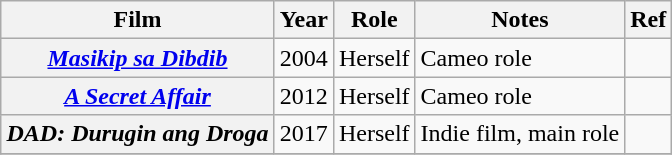<table class="wikitable sortable plainrowheaders">
<tr>
<th width="175">Film</th>
<th>Year</th>
<th>Role</th>
<th class="unsortable">Notes</th>
<th class="unsortable">Ref</th>
</tr>
<tr>
<th scope="row"><em><a href='#'>Masikip sa Dibdib</a></em></th>
<td>2004</td>
<td align="center">Herself</td>
<td>Cameo role</td>
<td align="center"></td>
</tr>
<tr>
<th scope="row"><em><a href='#'>A Secret Affair</a></em></th>
<td>2012</td>
<td align="center">Herself</td>
<td>Cameo role</td>
<td align="center"></td>
</tr>
<tr>
<th scope="row"><em>DAD: Durugin ang Droga</em></th>
<td>2017</td>
<td align="center">Herself</td>
<td>Indie film, main role</td>
<td align="center"></td>
</tr>
<tr>
</tr>
</table>
